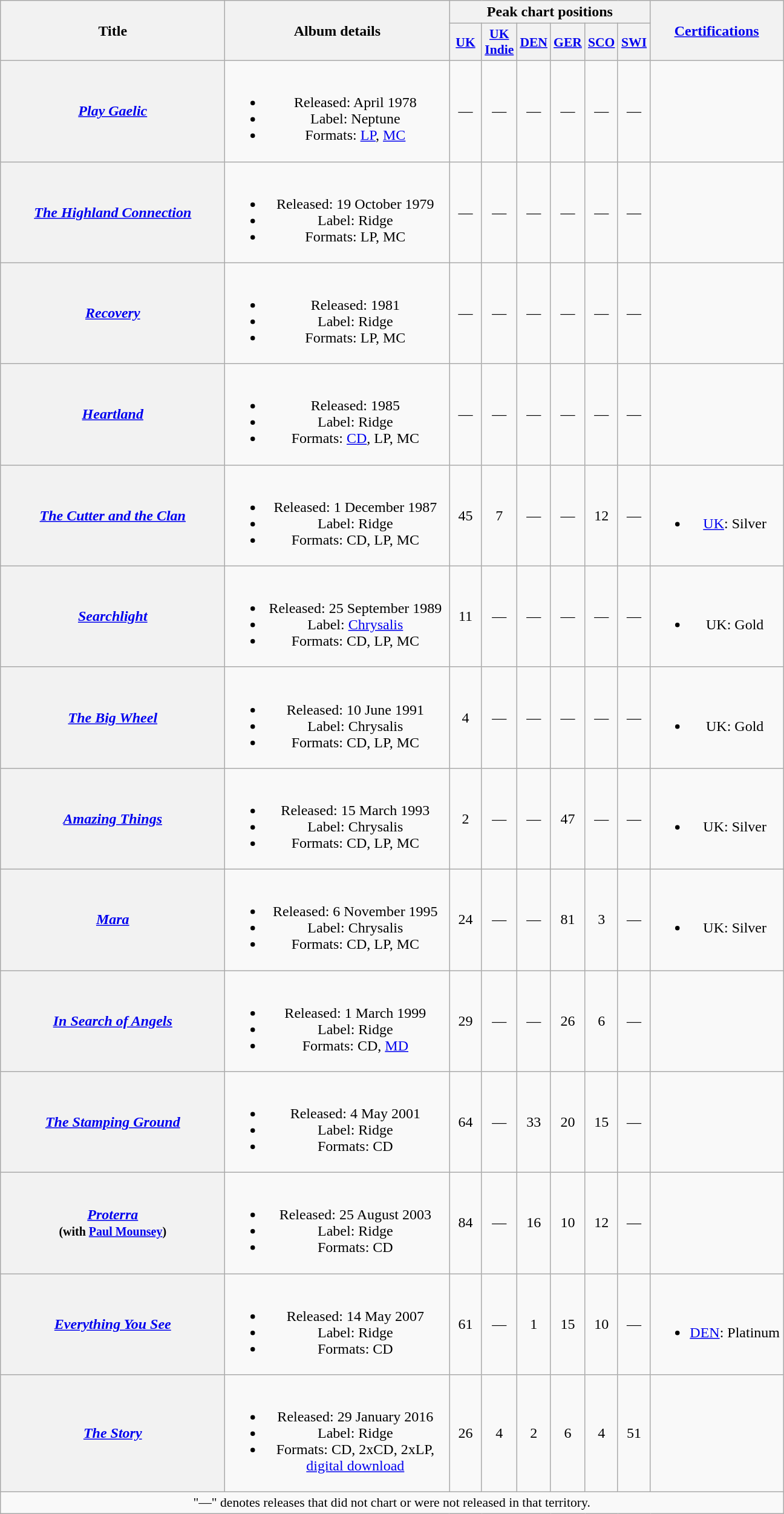<table class="wikitable plainrowheaders" style="text-align:center;">
<tr>
<th rowspan="2" scope="col" style="width:15em;">Title</th>
<th rowspan="2" scope="col" style="width:15em;">Album details</th>
<th colspan="6">Peak chart positions</th>
<th rowspan="2"><a href='#'>Certifications</a></th>
</tr>
<tr>
<th scope="col" style="width:2em;font-size:90%;"><a href='#'>UK</a><br></th>
<th scope="col" style="width:2em;font-size:90%;"><a href='#'>UK Indie</a><br></th>
<th scope="col" style="width:2em;font-size:90%;"><a href='#'>DEN</a><br></th>
<th scope="col" style="width:2em;font-size:90%;"><a href='#'>GER</a><br></th>
<th scope="col" style="width:2em;font-size:90%;"><a href='#'>SCO</a><br></th>
<th scope="col" style="width:2em;font-size:90%;"><a href='#'>SWI</a><br></th>
</tr>
<tr>
<th scope="row"><em><a href='#'>Play Gaelic</a></em></th>
<td><br><ul><li>Released: April 1978</li><li>Label: Neptune</li><li>Formats: <a href='#'>LP</a>, <a href='#'>MC</a></li></ul></td>
<td>—</td>
<td>—</td>
<td>—</td>
<td>—</td>
<td>—</td>
<td>—</td>
<td></td>
</tr>
<tr>
<th scope="row"><em><a href='#'>The Highland Connection</a></em></th>
<td><br><ul><li>Released: 19 October 1979</li><li>Label: Ridge</li><li>Formats: LP, MC</li></ul></td>
<td>—</td>
<td>—</td>
<td>—</td>
<td>—</td>
<td>—</td>
<td>—</td>
<td></td>
</tr>
<tr>
<th scope="row"><em><a href='#'>Recovery</a></em></th>
<td><br><ul><li>Released: 1981</li><li>Label: Ridge</li><li>Formats: LP, MC</li></ul></td>
<td>—</td>
<td>—</td>
<td>—</td>
<td>—</td>
<td>—</td>
<td>—</td>
<td></td>
</tr>
<tr>
<th scope="row"><em><a href='#'>Heartland</a></em></th>
<td><br><ul><li>Released: 1985</li><li>Label: Ridge</li><li>Formats: <a href='#'>CD</a>, LP, MC</li></ul></td>
<td>—</td>
<td>—</td>
<td>—</td>
<td>—</td>
<td>—</td>
<td>—</td>
<td></td>
</tr>
<tr>
<th scope="row"><em><a href='#'>The Cutter and the Clan</a></em></th>
<td><br><ul><li>Released: 1 December 1987</li><li>Label: Ridge</li><li>Formats: CD, LP, MC</li></ul></td>
<td>45<br></td>
<td>7</td>
<td>—</td>
<td>—</td>
<td>12<br></td>
<td>—</td>
<td><br><ul><li><a href='#'>UK</a>: Silver</li></ul></td>
</tr>
<tr>
<th scope="row"><em><a href='#'>Searchlight</a></em></th>
<td><br><ul><li>Released: 25 September 1989</li><li>Label: <a href='#'>Chrysalis</a></li><li>Formats: CD, LP, MC</li></ul></td>
<td>11</td>
<td>—</td>
<td>—</td>
<td>—</td>
<td>—</td>
<td>—</td>
<td><br><ul><li>UK: Gold</li></ul></td>
</tr>
<tr>
<th scope="row"><em><a href='#'>The Big Wheel</a></em></th>
<td><br><ul><li>Released: 10 June 1991</li><li>Label: Chrysalis</li><li>Formats: CD, LP, MC</li></ul></td>
<td>4</td>
<td>—</td>
<td>—</td>
<td>—</td>
<td>—</td>
<td>—</td>
<td><br><ul><li>UK: Gold</li></ul></td>
</tr>
<tr>
<th scope="row"><em><a href='#'>Amazing Things</a></em></th>
<td><br><ul><li>Released: 15 March 1993</li><li>Label: Chrysalis</li><li>Formats: CD, LP, MC</li></ul></td>
<td>2</td>
<td>—</td>
<td>—</td>
<td>47</td>
<td>—</td>
<td>—</td>
<td><br><ul><li>UK: Silver</li></ul></td>
</tr>
<tr>
<th scope="row"><em><a href='#'>Mara</a></em></th>
<td><br><ul><li>Released: 6 November 1995</li><li>Label: Chrysalis</li><li>Formats: CD, LP, MC</li></ul></td>
<td>24</td>
<td>—</td>
<td>—</td>
<td>81</td>
<td>3</td>
<td>—</td>
<td><br><ul><li>UK: Silver</li></ul></td>
</tr>
<tr>
<th scope="row"><em><a href='#'>In Search of Angels</a></em></th>
<td><br><ul><li>Released: 1 March 1999</li><li>Label: Ridge</li><li>Formats: CD, <a href='#'>MD</a></li></ul></td>
<td>29</td>
<td>—</td>
<td>—</td>
<td>26</td>
<td>6</td>
<td>—</td>
<td></td>
</tr>
<tr>
<th scope="row"><em><a href='#'>The Stamping Ground</a></em></th>
<td><br><ul><li>Released: 4 May 2001</li><li>Label: Ridge</li><li>Formats: CD</li></ul></td>
<td>64</td>
<td>—</td>
<td>33</td>
<td>20</td>
<td>15</td>
<td>—</td>
<td></td>
</tr>
<tr>
<th scope="row"><em><a href='#'>Proterra</a></em><br><small>(with <a href='#'>Paul Mounsey</a>)</small></th>
<td><br><ul><li>Released: 25 August 2003</li><li>Label: Ridge</li><li>Formats: CD</li></ul></td>
<td>84</td>
<td>—</td>
<td>16</td>
<td>10</td>
<td>12</td>
<td>—</td>
<td></td>
</tr>
<tr>
<th scope="row"><em><a href='#'>Everything You See</a></em></th>
<td><br><ul><li>Released: 14 May 2007</li><li>Label: Ridge</li><li>Formats: CD</li></ul></td>
<td>61</td>
<td>—</td>
<td>1</td>
<td>15</td>
<td>10</td>
<td>—</td>
<td><br><ul><li><a href='#'>DEN</a>: Platinum</li></ul></td>
</tr>
<tr>
<th scope="row"><em><a href='#'>The Story</a></em></th>
<td><br><ul><li>Released: 29 January 2016</li><li>Label: Ridge</li><li>Formats: CD, 2xCD, 2xLP, <a href='#'>digital download</a></li></ul></td>
<td>26</td>
<td>4</td>
<td>2</td>
<td>6</td>
<td>4</td>
<td>51</td>
<td></td>
</tr>
<tr>
<td colspan="9" style="font-size:90%">"—" denotes releases that did not chart or were not released in that territory.</td>
</tr>
</table>
